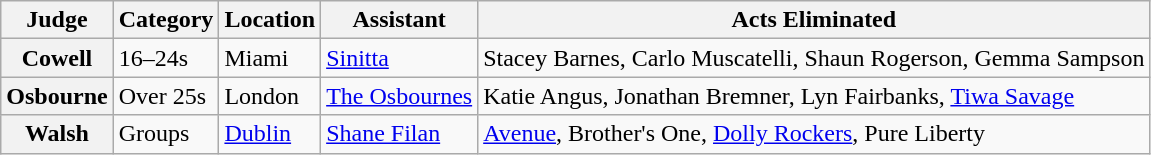<table class="wikitable plainrowheaders">
<tr>
<th>Judge</th>
<th>Category</th>
<th>Location</th>
<th>Assistant</th>
<th>Acts Eliminated</th>
</tr>
<tr>
<th scope="row">Cowell</th>
<td>16–24s</td>
<td>Miami</td>
<td><a href='#'>Sinitta</a></td>
<td>Stacey Barnes, Carlo Muscatelli, Shaun Rogerson, Gemma Sampson</td>
</tr>
<tr>
<th scope="row">Osbourne</th>
<td>Over 25s</td>
<td>London</td>
<td><a href='#'>The Osbournes</a></td>
<td>Katie Angus, Jonathan Bremner, Lyn Fairbanks, <a href='#'>Tiwa Savage</a></td>
</tr>
<tr>
<th scope="row">Walsh</th>
<td>Groups</td>
<td><a href='#'>Dublin</a></td>
<td><a href='#'>Shane Filan</a></td>
<td><a href='#'>Avenue</a>, Brother's One, <a href='#'>Dolly Rockers</a>, Pure Liberty</td>
</tr>
</table>
